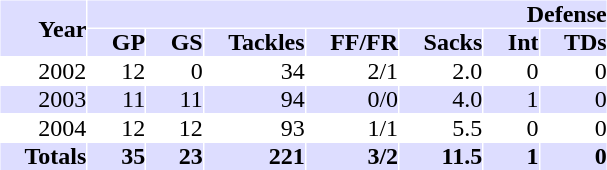<table border=0 cellspacing=1 cellpadding=0 style="text-align:right; text-indent:1em;">
<tr style="background:#ddf;">
<th rowspan=2>Year</th>
<th colspan=7>Defense</th>
</tr>
<tr style="background:#ddf;">
<th>GP</th>
<th>GS</th>
<th>Tackles</th>
<th>FF/FR</th>
<th>Sacks</th>
<th>Int</th>
<th>TDs</th>
</tr>
<tr style="background:#fff;">
<td>2002</td>
<td>12</td>
<td>0</td>
<td>34</td>
<td>2/1</td>
<td>2.0</td>
<td>0</td>
<td>0</td>
</tr>
<tr style="background:#ddf;">
<td>2003</td>
<td>11</td>
<td>11</td>
<td>94</td>
<td>0/0</td>
<td>4.0</td>
<td>1</td>
<td>0</td>
</tr>
<tr style="background:#fff;">
<td>2004</td>
<td>12</td>
<td>12</td>
<td>93</td>
<td>1/1</td>
<td>5.5</td>
<td>0</td>
<td>0</td>
</tr>
<tr style="vertical-align:top; font-weight:bold; background:#ddf;">
<td>Totals</td>
<td>35</td>
<td>23</td>
<td>221</td>
<td>3/2</td>
<td>11.5</td>
<td>1</td>
<td>0</td>
</tr>
</table>
